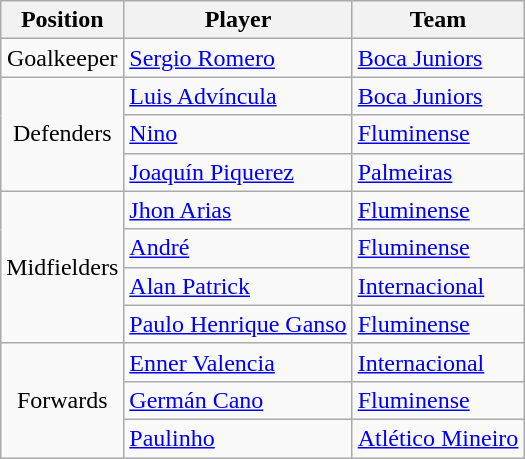<table class="wikitable">
<tr>
<th>Position</th>
<th>Player</th>
<th>Team</th>
</tr>
<tr>
<td align=center>Goalkeeper</td>
<td> <a href='#'>Sergio Romero</a></td>
<td> <a href='#'>Boca Juniors</a></td>
</tr>
<tr>
<td align=center rowspan=3>Defenders</td>
<td> <a href='#'>Luis Advíncula</a></td>
<td> <a href='#'>Boca Juniors</a></td>
</tr>
<tr>
<td> <a href='#'>Nino</a></td>
<td> <a href='#'>Fluminense</a></td>
</tr>
<tr>
<td> <a href='#'>Joaquín Piquerez</a></td>
<td> <a href='#'>Palmeiras</a></td>
</tr>
<tr>
<td align=center rowspan=4>Midfielders</td>
<td> <a href='#'>Jhon Arias</a></td>
<td> <a href='#'>Fluminense</a></td>
</tr>
<tr>
<td> <a href='#'>André</a></td>
<td> <a href='#'>Fluminense</a></td>
</tr>
<tr>
<td> <a href='#'>Alan Patrick</a></td>
<td> <a href='#'>Internacional</a></td>
</tr>
<tr>
<td> <a href='#'>Paulo Henrique Ganso</a></td>
<td> <a href='#'>Fluminense</a></td>
</tr>
<tr>
<td align=center rowspan=3>Forwards</td>
<td> <a href='#'>Enner Valencia</a></td>
<td> <a href='#'>Internacional</a></td>
</tr>
<tr>
<td> <a href='#'>Germán Cano</a></td>
<td> <a href='#'>Fluminense</a></td>
</tr>
<tr>
<td> <a href='#'>Paulinho</a></td>
<td> <a href='#'>Atlético Mineiro</a></td>
</tr>
</table>
